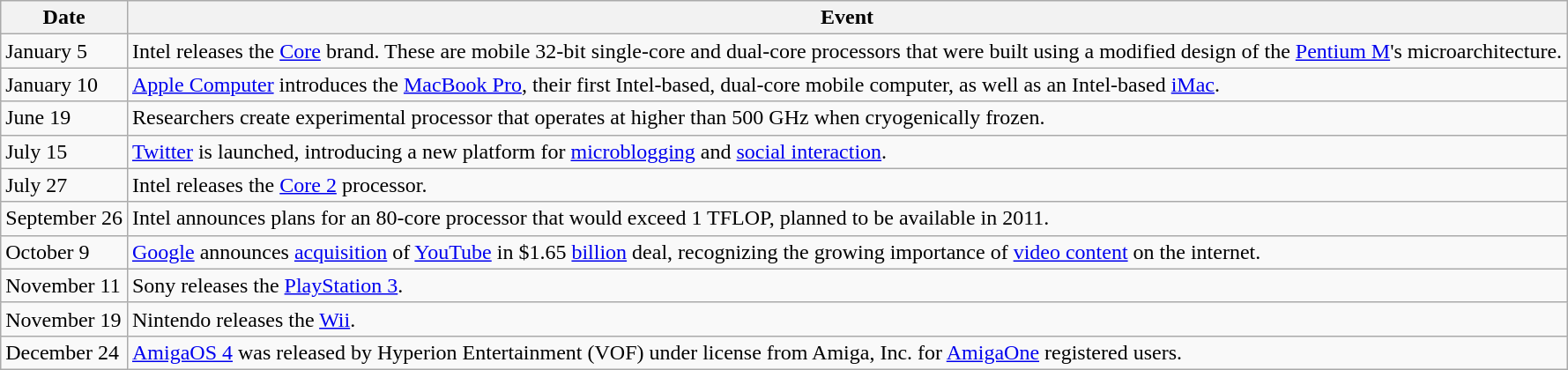<table class="wikitable sortable">
<tr>
<th>Date</th>
<th class="unsortable">Event</th>
</tr>
<tr valign="top">
<td>January 5</td>
<td>Intel releases the <a href='#'>Core</a> brand. These are mobile 32-bit single-core and dual-core processors that were built using a modified design of the <a href='#'>Pentium M</a>'s microarchitecture.</td>
</tr>
<tr valign="top">
<td>January 10</td>
<td><a href='#'>Apple Computer</a> introduces the <a href='#'>MacBook Pro</a>, their first Intel-based, dual-core mobile computer, as well as an Intel-based <a href='#'>iMac</a>.</td>
</tr>
<tr valign="top">
<td>June 19</td>
<td>Researchers create experimental processor that operates at higher than 500 GHz when cryogenically frozen.</td>
</tr>
<tr valign="top">
<td>July 15</td>
<td><a href='#'>Twitter</a> is launched, introducing a new platform for <a href='#'>microblogging</a> and <a href='#'>social interaction</a>.</td>
</tr>
<tr valign="top">
<td>July 27</td>
<td>Intel releases the <a href='#'>Core 2</a> processor.</td>
</tr>
<tr valign="top">
<td>September 26</td>
<td>Intel announces plans for an 80-core processor that would exceed 1 TFLOP, planned to be available in 2011.</td>
</tr>
<tr valign="top">
<td>October 9</td>
<td><a href='#'>Google</a> announces <a href='#'>acquisition</a> of <a href='#'>YouTube</a> in $1.65 <a href='#'>billion</a> deal, recognizing the growing importance of <a href='#'>video content</a> on the internet.</td>
</tr>
<tr valign="top">
<td>November 11</td>
<td>Sony releases the <a href='#'>PlayStation 3</a>.</td>
</tr>
<tr valign="top">
<td>November 19</td>
<td>Nintendo releases the <a href='#'>Wii</a>.</td>
</tr>
<tr valign="top">
<td>December 24</td>
<td><a href='#'>AmigaOS 4</a> was released by Hyperion Entertainment (VOF) under license from Amiga, Inc. for <a href='#'>AmigaOne</a> registered users.</td>
</tr>
</table>
